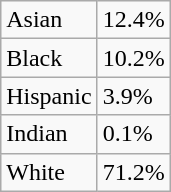<table class="wikitable">
<tr>
<td>Asian</td>
<td>12.4%</td>
</tr>
<tr>
<td>Black</td>
<td>10.2%</td>
</tr>
<tr>
<td>Hispanic</td>
<td>3.9%</td>
</tr>
<tr>
<td>Indian</td>
<td>0.1%</td>
</tr>
<tr>
<td>White</td>
<td>71.2%</td>
</tr>
</table>
